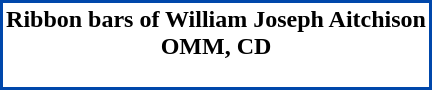<table border="0" cellpadding="2" cellspacing="0" align="center" style="margin-left: auto; margin-right: auto; background:white; border: 2px #0047AB solid; border-collapse: collapse;">
<tr bgcolor="white">
<th colspan="3" align="center"><span>Ribbon bars of William Joseph Aitchison <br>OMM, CD</span><br><table>
<tr>
<td></td>
<td></td>
</tr>
<tr>
<td></td>
<td></td>
<td></td>
</tr>
<tr }>
</tr>
<tr }>
<td></td>
<td></td>
<td></td>
</tr>
</table>
</th>
</tr>
</table>
